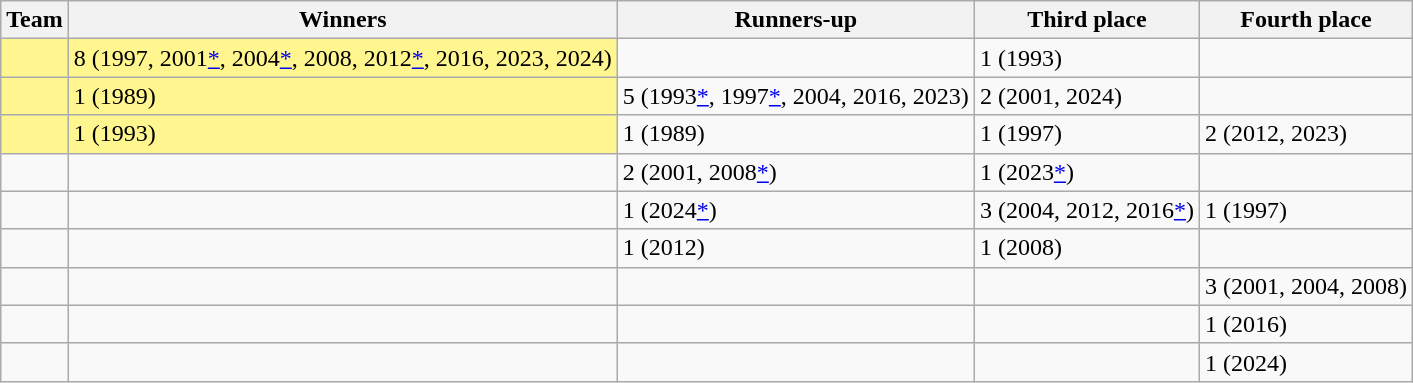<table class="wikitable sortable">
<tr>
<th>Team</th>
<th>Winners</th>
<th>Runners-up</th>
<th>Third place</th>
<th>Fourth place</th>
</tr>
<tr>
<td style=background:#FFF68F></td>
<td style=background:#FFF68F>8 (1997, 2001<a href='#'>*</a>, 2004<a href='#'>*</a>, 2008, 2012<a href='#'>*</a>, 2016, 2023, 2024)</td>
<td></td>
<td>1 (1993)</td>
<td></td>
</tr>
<tr>
<td style=background:#FFF68F></td>
<td style=background:#FFF68F>1 (1989)</td>
<td>5 (1993<a href='#'>*</a>, 1997<a href='#'>*</a>, 2004, 2016, 2023)</td>
<td>2 (2001, 2024)</td>
<td></td>
</tr>
<tr>
<td style=background:#FFF68F></td>
<td style=background:#FFF68F>1 (1993)</td>
<td>1 (1989)</td>
<td>1 (1997)</td>
<td>2 (2012, 2023)</td>
</tr>
<tr>
<td></td>
<td></td>
<td>2 (2001, 2008<a href='#'>*</a>)</td>
<td>1 (2023<a href='#'>*</a>)</td>
<td></td>
</tr>
<tr>
<td></td>
<td></td>
<td>1 (2024<a href='#'>*</a>)</td>
<td>3 (2004, 2012, 2016<a href='#'>*</a>)</td>
<td>1 (1997)</td>
</tr>
<tr>
<td></td>
<td></td>
<td>1 (2012)</td>
<td>1 (2008)</td>
<td></td>
</tr>
<tr>
<td></td>
<td></td>
<td></td>
<td></td>
<td>3 (2001, 2004, 2008)</td>
</tr>
<tr>
<td></td>
<td></td>
<td></td>
<td></td>
<td>1 (2016)</td>
</tr>
<tr>
<td></td>
<td></td>
<td></td>
<td></td>
<td>1 (2024)</td>
</tr>
</table>
